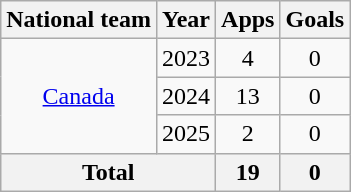<table class="wikitable" style="text-align:center">
<tr>
<th>National team</th>
<th>Year</th>
<th>Apps</th>
<th>Goals</th>
</tr>
<tr>
<td rowspan="3"><a href='#'>Canada</a></td>
<td>2023</td>
<td>4</td>
<td>0</td>
</tr>
<tr>
<td>2024</td>
<td>13</td>
<td>0</td>
</tr>
<tr>
<td>2025</td>
<td>2</td>
<td>0</td>
</tr>
<tr>
<th colspan="2">Total</th>
<th>19</th>
<th>0</th>
</tr>
</table>
